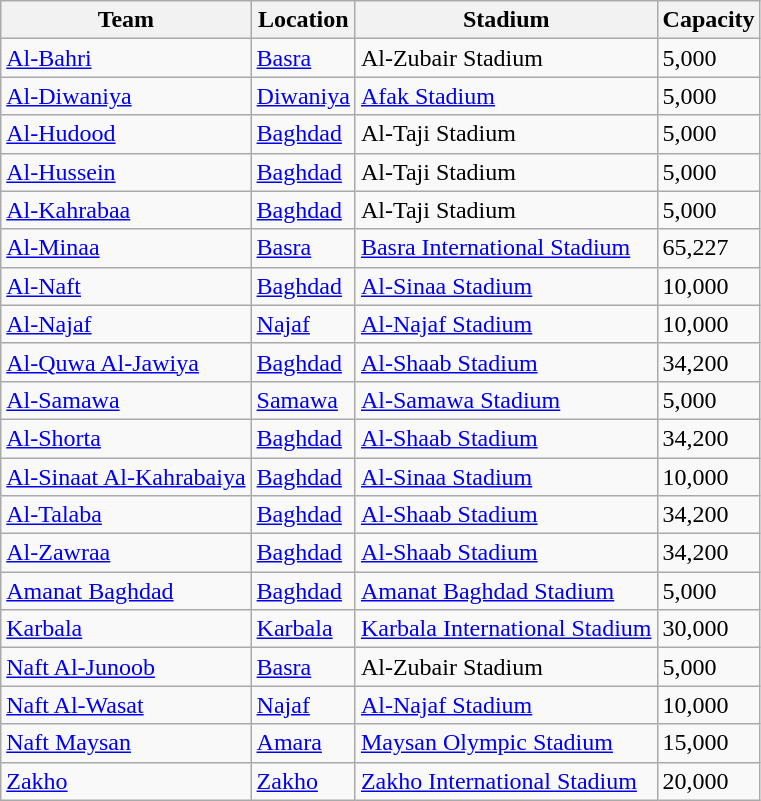<table class="wikitable sortable">
<tr>
<th>Team</th>
<th>Location</th>
<th>Stadium</th>
<th>Capacity</th>
</tr>
<tr>
<td><a href='#'>Al-Bahri</a></td>
<td><a href='#'>Basra</a></td>
<td>Al-Zubair Stadium</td>
<td>5,000</td>
</tr>
<tr>
<td><a href='#'>Al-Diwaniya</a></td>
<td><a href='#'>Diwaniya</a></td>
<td><a href='#'>Afak Stadium</a></td>
<td>5,000</td>
</tr>
<tr>
<td><a href='#'>Al-Hudood</a></td>
<td><a href='#'>Baghdad</a></td>
<td>Al-Taji Stadium</td>
<td>5,000</td>
</tr>
<tr>
<td><a href='#'>Al-Hussein</a></td>
<td><a href='#'>Baghdad</a></td>
<td>Al-Taji Stadium</td>
<td>5,000</td>
</tr>
<tr>
<td><a href='#'>Al-Kahrabaa</a></td>
<td><a href='#'>Baghdad</a></td>
<td>Al-Taji Stadium</td>
<td>5,000</td>
</tr>
<tr>
<td><a href='#'>Al-Minaa</a></td>
<td><a href='#'>Basra</a></td>
<td><a href='#'>Basra International Stadium</a></td>
<td>65,227</td>
</tr>
<tr>
<td><a href='#'>Al-Naft</a></td>
<td><a href='#'>Baghdad</a></td>
<td><a href='#'>Al-Sinaa Stadium</a></td>
<td>10,000</td>
</tr>
<tr>
<td><a href='#'>Al-Najaf</a></td>
<td><a href='#'>Najaf</a></td>
<td><a href='#'>Al-Najaf Stadium</a></td>
<td>10,000</td>
</tr>
<tr>
<td><a href='#'>Al-Quwa Al-Jawiya</a></td>
<td><a href='#'>Baghdad</a></td>
<td><a href='#'>Al-Shaab Stadium</a></td>
<td>34,200</td>
</tr>
<tr>
<td><a href='#'>Al-Samawa</a></td>
<td><a href='#'>Samawa</a></td>
<td><a href='#'>Al-Samawa Stadium</a></td>
<td>5,000</td>
</tr>
<tr>
<td><a href='#'>Al-Shorta</a></td>
<td><a href='#'>Baghdad</a></td>
<td><a href='#'>Al-Shaab Stadium</a></td>
<td>34,200</td>
</tr>
<tr>
<td><a href='#'>Al-Sinaat Al-Kahrabaiya</a></td>
<td><a href='#'>Baghdad</a></td>
<td><a href='#'>Al-Sinaa Stadium</a></td>
<td>10,000</td>
</tr>
<tr>
<td><a href='#'>Al-Talaba</a></td>
<td><a href='#'>Baghdad</a></td>
<td><a href='#'>Al-Shaab Stadium</a></td>
<td>34,200</td>
</tr>
<tr>
<td><a href='#'>Al-Zawraa</a></td>
<td><a href='#'>Baghdad</a></td>
<td><a href='#'>Al-Shaab Stadium</a></td>
<td>34,200</td>
</tr>
<tr>
<td><a href='#'>Amanat Baghdad</a></td>
<td><a href='#'>Baghdad</a></td>
<td><a href='#'>Amanat Baghdad Stadium</a></td>
<td>5,000</td>
</tr>
<tr>
<td><a href='#'>Karbala</a></td>
<td><a href='#'>Karbala</a></td>
<td><a href='#'>Karbala International Stadium</a></td>
<td>30,000</td>
</tr>
<tr>
<td><a href='#'>Naft Al-Junoob</a></td>
<td><a href='#'>Basra</a></td>
<td>Al-Zubair Stadium</td>
<td>5,000</td>
</tr>
<tr>
<td><a href='#'>Naft Al-Wasat</a></td>
<td><a href='#'>Najaf</a></td>
<td><a href='#'>Al-Najaf Stadium</a></td>
<td>10,000</td>
</tr>
<tr>
<td><a href='#'>Naft Maysan</a></td>
<td><a href='#'>Amara</a></td>
<td><a href='#'>Maysan Olympic Stadium</a></td>
<td>15,000</td>
</tr>
<tr>
<td><a href='#'>Zakho</a></td>
<td><a href='#'>Zakho</a></td>
<td><a href='#'>Zakho International Stadium</a></td>
<td>20,000</td>
</tr>
</table>
